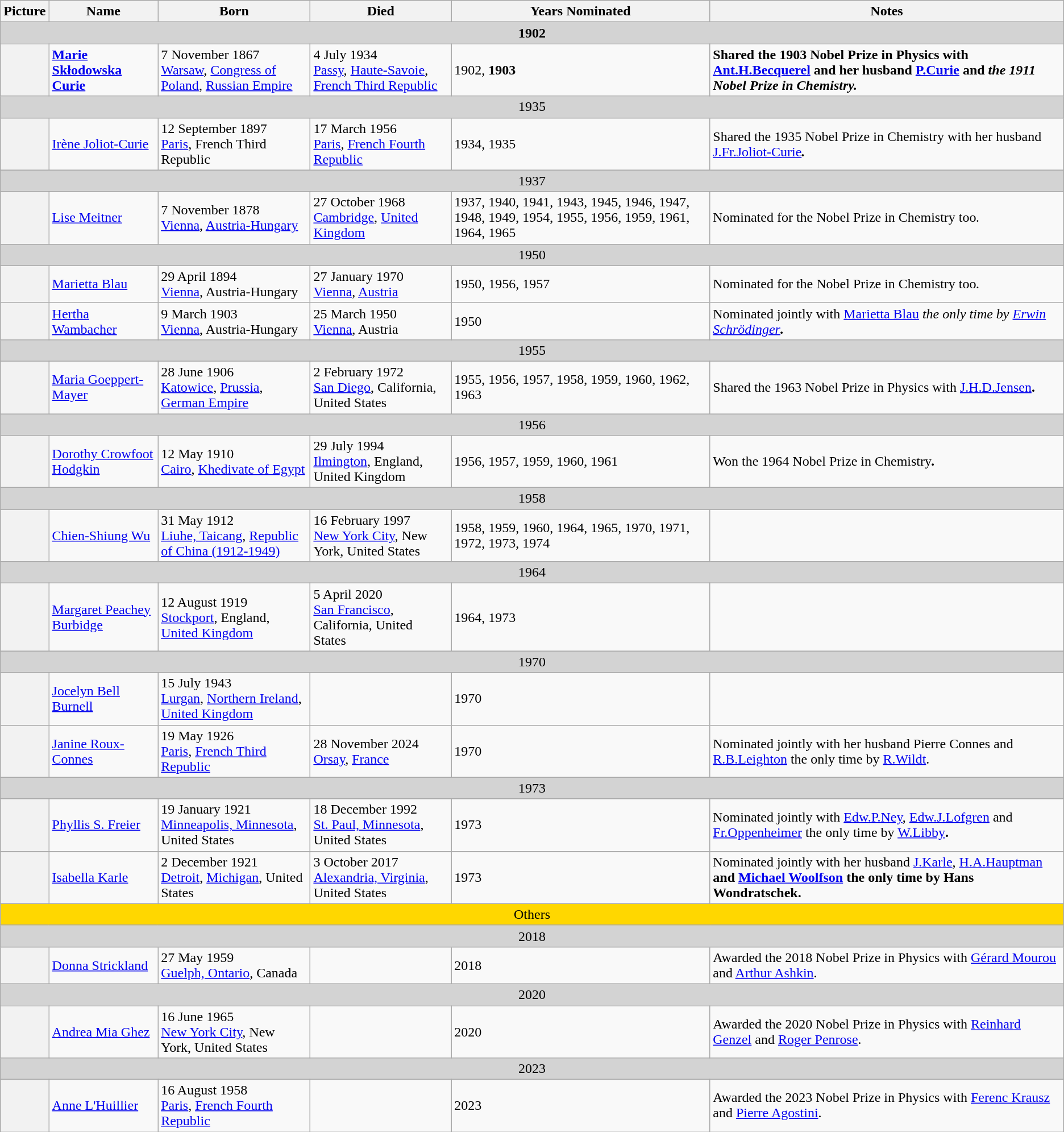<table class="wikitable sortable">
<tr>
<th>Picture</th>
<th>Name</th>
<th>Born</th>
<th>Died</th>
<th>Years Nominated</th>
<th>Notes</th>
</tr>
<tr id="1902.">
<td colspan=6 align=center style="background:lightgray;white-space:nowrap"><strong>1902</strong></td>
</tr>
<tr>
<th scope="row"></th>
<td><strong><a href='#'>Marie Skłodowska Curie</a></strong></td>
<td>7 November 1867 <br> <a href='#'>Warsaw</a>, <a href='#'>Congress of Poland</a>, <a href='#'>Russian Empire</a></td>
<td>4 July 1934 <br> <a href='#'>Passy</a>, <a href='#'>Haute-Savoie</a>, <a href='#'>French Third Republic</a></td>
<td>1902, <strong>1903</strong></td>
<td><strong>Shared the 1903 Nobel Prize in Physics with <a href='#'>Ant.H.Becquerel</a> and her husband <a href='#'>P.Curie</a> and <em>the 1911 Nobel Prize in Chemistry<strong><em>.</td>
</tr>
<tr id="1934.">
<td colspan=6 align=center style="background:lightgray;white-space:nowrap"></strong>1935<strong></td>
</tr>
<tr>
<th scope="row"></th>
<td></em></strong><a href='#'>Irène Joliot-Curie</a><strong><em></td>
<td>12 September 1897 <br> <a href='#'>Paris</a>, French Third Republic</td>
<td>17 March 1956 <br> <a href='#'>Paris</a>, <a href='#'>French Fourth Republic</a></td>
<td>1934, 1935</td>
<td></em></strong>Shared the 1935 Nobel Prize in Chemistry with her husband <a href='#'>J.Fr.Joliot-Curie</a><strong><em>.</td>
</tr>
<tr id="1937.">
<td colspan=6 align=center style="background:lightgray;white-space:nowrap"></strong>1937<strong></td>
</tr>
<tr>
<th scope="row"></th>
<td></em><a href='#'>Lise Meitner</a><em></td>
<td>7 November 1878 <br> <a href='#'>Vienna</a>, <a href='#'>Austria-Hungary</a></td>
<td>27 October 1968 <br> <a href='#'>Cambridge</a>, <a href='#'>United Kingdom</a></td>
<td>1937, 1940, 1941, 1943, 1945, 1946, 1947, 1948, 1949, 1954, 1955, 1956, 1959, 1961, 1964, 1965</td>
<td></em>Nominated for the Nobel Prize in Chemistry too<em>.</td>
</tr>
<tr id="1950.">
<td colspan=6 align=center style="background:lightgray;white-space:nowrap"></strong>1950<strong></td>
</tr>
<tr>
<th scope="row"></th>
<td></em><a href='#'>Marietta Blau</a><em></td>
<td>29 April 1894 <br> <a href='#'>Vienna</a>, Austria-Hungary</td>
<td>27 January 1970 <br> <a href='#'>Vienna</a>, <a href='#'>Austria</a></td>
<td>1950, 1956, 1957</td>
<td></em>Nominated for the Nobel Prize in Chemistry too<em>.</td>
</tr>
<tr>
<th scope="row"></th>
<td><a href='#'>Hertha Wambacher</a></td>
<td>9 March 1903 <br> <a href='#'>Vienna</a>, Austria-Hungary</td>
<td>25 March 1950 <br> <a href='#'>Vienna</a>, Austria</td>
<td>1950</td>
<td>Nominated jointly with </em><a href='#'>Marietta Blau</a><em> the only time by </strong><a href='#'>Erwin Schrödinger</a><strong>.</td>
</tr>
<tr id="1955.">
<td colspan=6 align=center style="background:lightgray;white-space:nowrap"></strong>1955<strong></td>
</tr>
<tr>
<th scope="row"></th>
<td></strong><a href='#'>Maria Goeppert-Mayer</a><strong></td>
<td>28 June 1906 <br> <a href='#'>Katowice</a>, <a href='#'>Prussia</a>, <a href='#'>German Empire</a></td>
<td>2 February 1972 <br> <a href='#'>San Diego</a>, California, United States</td>
<td>1955, 1956, 1957, 1958, 1959, 1960, 1962, </strong>1963<strong></td>
<td></strong>Shared the 1963 Nobel Prize in Physics with <a href='#'>J.H.D.Jensen</a><strong>.</td>
</tr>
<tr id="1956.">
<td colspan=6 align=center style="background:lightgray;white-space:nowrap"></strong>1956<strong></td>
</tr>
<tr>
<th scope="row"></th>
<td></em></strong><a href='#'>Dorothy Crowfoot Hodgkin</a><strong><em></td>
<td>12 May 1910 <br> <a href='#'>Cairo</a>, <a href='#'>Khedivate of Egypt</a></td>
<td>29 July 1994 <br> <a href='#'>Ilmington</a>, England, United Kingdom</td>
<td>1956, 1957, 1959, 1960, 1961</td>
<td></em></strong>Won the 1964 Nobel Prize in Chemistry<strong><em>.</td>
</tr>
<tr id="1958.">
<td colspan=6 align=center style="background:lightgray;white-space:nowrap"></strong>1958<strong></td>
</tr>
<tr>
<th scope="row"></th>
<td><a href='#'>Chien-Shiung Wu</a></td>
<td>31 May 1912 <br> <a href='#'>Liuhe, Taicang</a>, <a href='#'>Republic of China (1912-1949)</a></td>
<td>16 February 1997 <br> <a href='#'>New York City</a>, New York, United States</td>
<td>1958, 1959, 1960, 1964, 1965, 1970, 1971, 1972, 1973, 1974</td>
<td></td>
</tr>
<tr id="1964.">
<td colspan=6 align=center style="background:lightgray;white-space:nowrap"></strong>1964<strong></td>
</tr>
<tr>
<th scope="row"></th>
<td><a href='#'>Margaret Peachey Burbidge</a></td>
<td>12 August 1919 <br> <a href='#'>Stockport</a>, England, <a href='#'>United Kingdom</a></td>
<td>5 April 2020 <br> <a href='#'>San Francisco</a>, California, United States</td>
<td>1964, 1973</td>
<td></td>
</tr>
<tr id="1970.">
<td colspan=6 align=center style="background:lightgray;white-space:nowrap"></strong>1970<strong></td>
</tr>
<tr>
<th scope="row"></th>
<td><a href='#'>Jocelyn Bell Burnell</a></td>
<td>15 July 1943<br><a href='#'>Lurgan</a>, <a href='#'>Northern Ireland</a>, <a href='#'>United Kingdom</a></td>
<td></td>
<td>1970</td>
<td></td>
</tr>
<tr>
<th scope="row"></th>
<td><a href='#'>Janine Roux-Connes</a></td>
<td>19 May 1926<br><a href='#'>Paris</a>, <a href='#'>French Third Republic</a></td>
<td>28 November 2024 <br><a href='#'>Orsay</a>, <a href='#'>France</a></td>
<td>1970</td>
<td>Nominated jointly with her husband Pierre Connes and <a href='#'>R.B.Leighton</a> the only time by <a href='#'>R.Wildt</a>.</td>
</tr>
<tr id="1973.">
<td colspan=6 align=center style="background:lightgray;white-space:nowrap"></strong>1973<strong></td>
</tr>
<tr>
<th scope="row"></th>
<td><a href='#'>Phyllis S. Freier</a></td>
<td>19 January 1921 <br><a href='#'>Minneapolis, Minnesota</a>, United States</td>
<td>18 December 1992 <br><a href='#'>St. Paul, Minnesota</a>, United States</td>
<td>1973</td>
<td>Nominated jointly with <a href='#'>Edw.P.Ney</a>, <a href='#'>Edw.J.Lofgren</a> and <a href='#'>Fr.Oppenheimer</a> the only time by </strong><a href='#'>W.Libby</a><strong>.</td>
</tr>
<tr>
<th scope="row"></th>
<td><a href='#'>Isabella Karle</a></td>
<td>2 December 1921 <br><a href='#'>Detroit</a>, <a href='#'>Michigan</a>, United States</td>
<td>3 October 2017 <br><a href='#'>Alexandria, Virginia</a>, United States</td>
<td>1973</td>
<td>Nominated jointly with her husband </strong><a href='#'>J.Karle</a>, <a href='#'>H.A.Hauptman</a><strong> and <a href='#'>Michael Woolfson</a> the only time by Hans Wondratschek.</td>
</tr>
<tr id="Others.">
<td colspan=6 align=center style="background:gold;white-space:nowrap"></strong>Others<strong></td>
</tr>
<tr id="2018">
<td colspan=6 align=center style="background:lightgray;white-space:nowrap"></strong>2018<strong></td>
</tr>
<tr>
<th scope="row"></th>
<td></strong><a href='#'>Donna Strickland</a><strong></td>
<td>27 May 1959 <br><a href='#'>Guelph, Ontario</a>, Canada</td>
<td></td>
<td></strong>2018<strong></td>
<td></strong>Awarded the 2018 Nobel Prize in Physics with <a href='#'>Gérard Mourou</a> and <a href='#'>Arthur Ashkin</a>.<strong></td>
</tr>
<tr id="2020">
<td colspan=6 align=center style="background:lightgray;white-space:nowrap"></strong>2020<strong></td>
</tr>
<tr>
<th scope="row"></th>
<td></strong><a href='#'>Andrea Mia Ghez</a><strong></td>
<td>16 June 1965 <br><a href='#'>New York City</a>, New York, United States</td>
<td></td>
<td></strong>2020<strong></td>
<td></strong>Awarded the 2020 Nobel Prize in Physics with <a href='#'>Reinhard Genzel</a> and <a href='#'>Roger Penrose</a>.<strong></td>
</tr>
<tr id="2023">
<td colspan=6 align=center style="background:lightgray;white-space:nowrap"></strong>2023<strong></td>
</tr>
<tr>
<th scope="row"></th>
<td></strong><a href='#'>Anne L'Huillier</a><strong></td>
<td>16 August 1958 <br><a href='#'>Paris</a>, <a href='#'>French Fourth Republic</a></td>
<td></td>
<td></strong>2023<strong></td>
<td></strong>Awarded the 2023 Nobel Prize in Physics with <a href='#'>Ferenc Krausz</a> and <a href='#'>Pierre Agostini</a>.<strong></td>
</tr>
</table>
